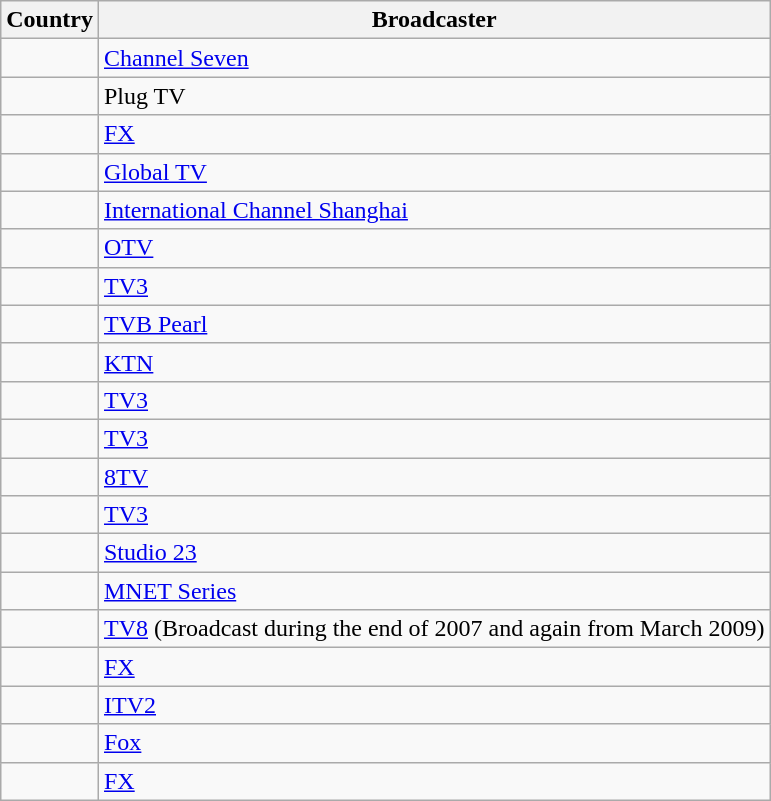<table class="wikitable">
<tr>
<th>Country</th>
<th>Broadcaster</th>
</tr>
<tr>
<td></td>
<td><a href='#'>Channel Seven</a></td>
</tr>
<tr>
<td></td>
<td>Plug TV</td>
</tr>
<tr>
<td></td>
<td><a href='#'>FX</a></td>
</tr>
<tr>
<td></td>
<td><a href='#'>Global TV</a></td>
</tr>
<tr>
<td></td>
<td><a href='#'>International Channel Shanghai</a></td>
</tr>
<tr>
<td></td>
<td><a href='#'>OTV</a></td>
</tr>
<tr>
<td></td>
<td><a href='#'>TV3</a></td>
</tr>
<tr>
<td></td>
<td><a href='#'>TVB Pearl</a></td>
</tr>
<tr>
<td></td>
<td><a href='#'>KTN</a></td>
</tr>
<tr>
<td></td>
<td><a href='#'>TV3</a></td>
</tr>
<tr>
<td></td>
<td><a href='#'>TV3</a></td>
</tr>
<tr>
<td></td>
<td><a href='#'>8TV</a></td>
</tr>
<tr>
<td></td>
<td><a href='#'>TV3</a></td>
</tr>
<tr>
<td></td>
<td><a href='#'>Studio 23</a></td>
</tr>
<tr>
<td></td>
<td><a href='#'>MNET Series</a></td>
</tr>
<tr>
<td></td>
<td><a href='#'>TV8</a> (Broadcast during the end of 2007 and again from March 2009)</td>
</tr>
<tr>
<td></td>
<td><a href='#'>FX</a></td>
</tr>
<tr>
<td></td>
<td><a href='#'>ITV2</a></td>
</tr>
<tr>
<td></td>
<td><a href='#'>Fox</a></td>
</tr>
<tr>
<td></td>
<td><a href='#'>FX</a></td>
</tr>
</table>
